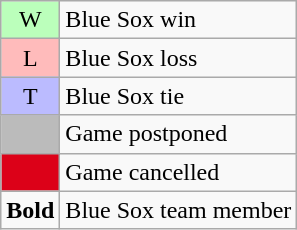<table class="wikitable">
<tr>
<td bgcolor=#bbffbb align=center>W</td>
<td>Blue Sox win</td>
</tr>
<tr>
<td bgcolor=#ffbbbb align=center>L</td>
<td>Blue Sox loss</td>
</tr>
<tr>
<td bgcolor=#bbbbff align=center>T</td>
<td>Blue Sox tie</td>
</tr>
<tr>
<td bgcolor=#bbbbbb> </td>
<td>Game postponed</td>
</tr>
<tr>
<td bgcolor=#DC0118> </td>
<td>Game cancelled</td>
</tr>
<tr>
<td align=center><strong>Bold</strong></td>
<td>Blue Sox team member</td>
</tr>
</table>
